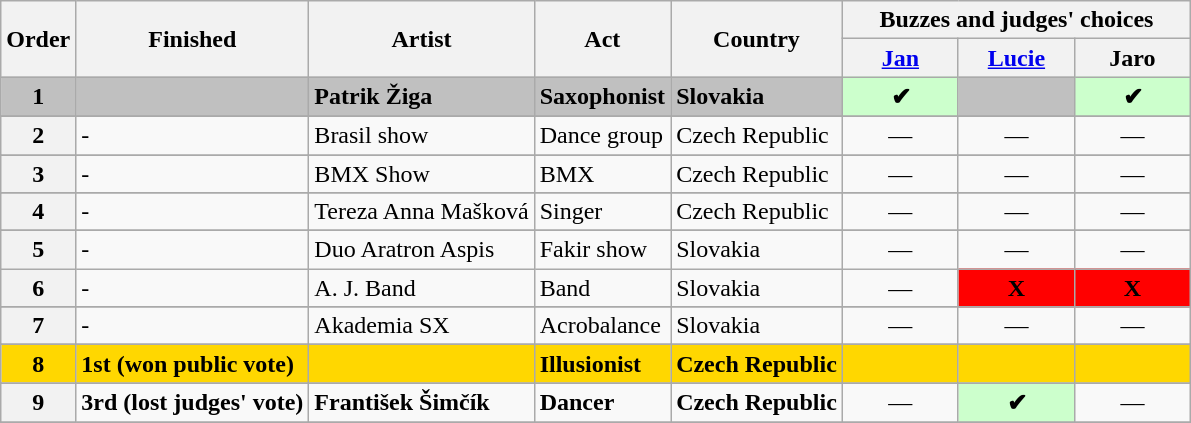<table class="wikitable">
<tr>
<th rowspan=2>Order</th>
<th rowspan=2>Finished</th>
<th rowspan=2>Artist</th>
<th rowspan=2>Act</th>
<th rowspan=2>Country</th>
<th colspan=3>Buzzes and judges' choices</th>
</tr>
<tr>
<th width="70"><a href='#'>Jan</a></th>
<th width="70"><a href='#'>Lucie</a></th>
<th width="70">Jaro</th>
</tr>
<tr>
<th scope="row" style="background-color:silver">1</th>
<td style="background-color:silver"><strong></strong></td>
<td style="background-color:silver"><strong>Patrik Žiga</strong></td>
<td style="background-color:silver"><strong> Saxophonist</strong></td>
<td style="background-color:silver"><strong>Slovakia</strong></td>
<td style="background-color:#CFC;text-align:center"><strong>✔</strong></td>
<td style="background-color:silver"></td>
<td style="background-color:#CFC;text-align:center"><strong>✔</strong></td>
</tr>
<tr>
</tr>
<tr>
<th scope="row">2</th>
<td>-</td>
<td>Brasil show</td>
<td>Dance group</td>
<td>Czech Republic</td>
<td align="center">—</td>
<td align="center">—</td>
<td align="center">—</td>
</tr>
<tr>
</tr>
<tr>
<th scope="row">3</th>
<td>-</td>
<td>BMX Show</td>
<td>BMX</td>
<td>Czech Republic</td>
<td align="center">—</td>
<td align="center">—</td>
<td align="center">—</td>
</tr>
<tr>
</tr>
<tr>
<th scope="row">4</th>
<td>-</td>
<td>Tereza Anna Mašková</td>
<td>Singer</td>
<td>Czech Republic</td>
<td align="center">—</td>
<td align="center">—</td>
<td align="center">—</td>
</tr>
<tr>
</tr>
<tr>
<th scope="row">5</th>
<td>-</td>
<td>Duo Aratron Aspis</td>
<td>Fakir show</td>
<td>Slovakia</td>
<td align="center">—</td>
<td align="center">—</td>
<td align="center">—</td>
</tr>
<tr>
<th scope="row">6</th>
<td>-</td>
<td>A. J. Band</td>
<td>Band</td>
<td>Slovakia</td>
<td align="center">—</td>
<td style="background-color:red;text-align:center"><strong>X</strong></td>
<td style="background-color:red;text-align:center"><strong>X</strong></td>
</tr>
<tr>
</tr>
<tr>
<th scope="row">7</th>
<td>-</td>
<td>Akademia SX</td>
<td>Acrobalance</td>
<td>Slovakia</td>
<td align="center">—</td>
<td align="center">—</td>
<td align="center">—</td>
</tr>
<tr>
</tr>
<tr>
<th scope="row" style="background-color:gold">8</th>
<td style="background-color:gold"><strong>1st (won public vote)</strong></td>
<td style="background-color:gold"></td>
<td style="background-color:gold"><strong>Illusionist</strong></td>
<td style="background-color:gold"><strong>Czech Republic</strong></td>
<td style="background-color:gold"></td>
<td style="background-color:gold"></td>
<td style="background-color:gold"></td>
</tr>
<tr>
</tr>
<tr>
<th scope="row">9</th>
<td><strong>3rd (lost judges' vote)</strong></td>
<td><strong>František Šimčík</strong></td>
<td><strong>Dancer</strong></td>
<td><strong>Czech Republic</strong></td>
<td align="center">—</td>
<td style="background-color:#CFC;text-align:center"><strong>✔</strong></td>
<td align="center">—</td>
</tr>
<tr>
</tr>
</table>
